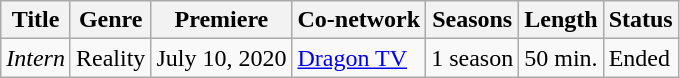<table class="wikitable">
<tr>
<th>Title</th>
<th>Genre</th>
<th>Premiere</th>
<th>Co-network</th>
<th>Seasons</th>
<th>Length</th>
<th>Status</th>
</tr>
<tr>
<td><em>Intern</em></td>
<td>Reality</td>
<td>July 10, 2020</td>
<td><a href='#'>Dragon TV</a></td>
<td>1 season</td>
<td>50 min.</td>
<td>Ended</td>
</tr>
</table>
